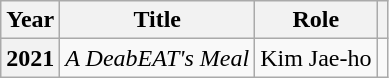<table class="wikitable sortable plainrowheaders">
<tr>
<th scope="col">Year</th>
<th scope="col">Title</th>
<th scope="col">Role</th>
<th scope="col" class="unsortable"></th>
</tr>
<tr>
<th scope="row">2021</th>
<td><em>A DeabEAT's Meal</em></td>
<td>Kim Jae-ho</td>
<td></td>
</tr>
</table>
